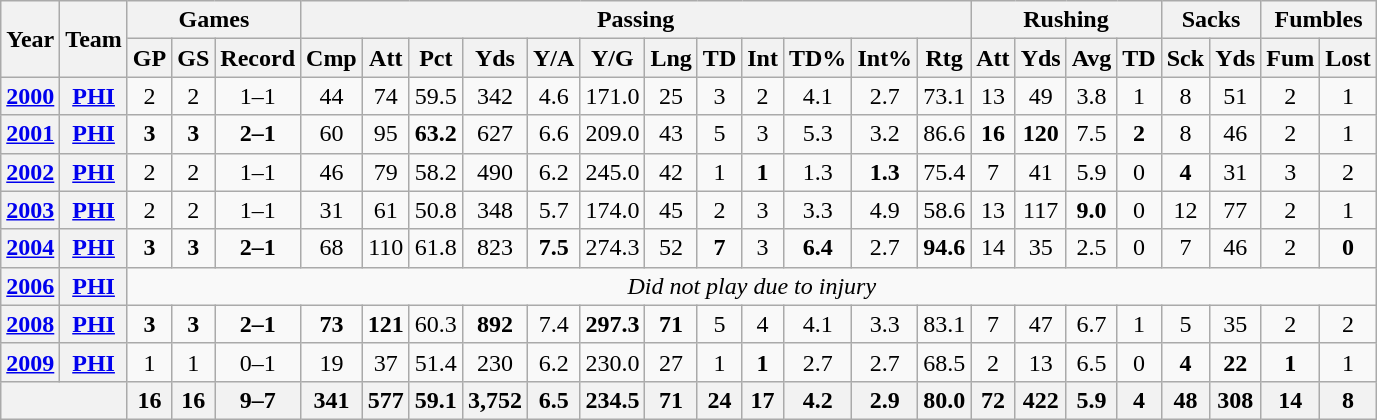<table class="wikitable" style="text-align:center;">
<tr>
<th rowspan="2">Year</th>
<th rowspan="2">Team</th>
<th colspan="3">Games</th>
<th colspan="12">Passing</th>
<th colspan="4">Rushing</th>
<th colspan="2">Sacks</th>
<th colspan="2">Fumbles</th>
</tr>
<tr>
<th>GP</th>
<th>GS</th>
<th>Record</th>
<th>Cmp</th>
<th>Att</th>
<th>Pct</th>
<th>Yds</th>
<th>Y/A</th>
<th>Y/G</th>
<th>Lng</th>
<th>TD</th>
<th>Int</th>
<th>TD%</th>
<th>Int%</th>
<th>Rtg</th>
<th>Att</th>
<th>Yds</th>
<th>Avg</th>
<th>TD</th>
<th>Sck</th>
<th>Yds</th>
<th>Fum</th>
<th>Lost</th>
</tr>
<tr>
<th><a href='#'>2000</a></th>
<th><a href='#'>PHI</a></th>
<td>2</td>
<td>2</td>
<td>1–1</td>
<td>44</td>
<td>74</td>
<td>59.5</td>
<td>342</td>
<td>4.6</td>
<td>171.0</td>
<td>25</td>
<td>3</td>
<td>2</td>
<td>4.1</td>
<td>2.7</td>
<td>73.1</td>
<td>13</td>
<td>49</td>
<td>3.8</td>
<td>1</td>
<td>8</td>
<td>51</td>
<td>2</td>
<td>1</td>
</tr>
<tr>
<th><a href='#'>2001</a></th>
<th><a href='#'>PHI</a></th>
<td><strong>3</strong></td>
<td><strong>3</strong></td>
<td><strong>2–1</strong></td>
<td>60</td>
<td>95</td>
<td><strong>63.2</strong></td>
<td>627</td>
<td>6.6</td>
<td>209.0</td>
<td>43</td>
<td>5</td>
<td>3</td>
<td>5.3</td>
<td>3.2</td>
<td>86.6</td>
<td><strong>16</strong></td>
<td><strong>120</strong></td>
<td>7.5</td>
<td><strong>2</strong></td>
<td>8</td>
<td>46</td>
<td>2</td>
<td>1</td>
</tr>
<tr>
<th><a href='#'>2002</a></th>
<th><a href='#'>PHI</a></th>
<td>2</td>
<td>2</td>
<td>1–1</td>
<td>46</td>
<td>79</td>
<td>58.2</td>
<td>490</td>
<td>6.2</td>
<td>245.0</td>
<td>42</td>
<td>1</td>
<td><strong>1</strong></td>
<td>1.3</td>
<td><strong>1.3</strong></td>
<td>75.4</td>
<td>7</td>
<td>41</td>
<td>5.9</td>
<td>0</td>
<td><strong>4</strong></td>
<td>31</td>
<td>3</td>
<td>2</td>
</tr>
<tr>
<th><a href='#'>2003</a></th>
<th><a href='#'>PHI</a></th>
<td>2</td>
<td>2</td>
<td>1–1</td>
<td>31</td>
<td>61</td>
<td>50.8</td>
<td>348</td>
<td>5.7</td>
<td>174.0</td>
<td>45</td>
<td>2</td>
<td>3</td>
<td>3.3</td>
<td>4.9</td>
<td>58.6</td>
<td>13</td>
<td>117</td>
<td><strong>9.0</strong></td>
<td>0</td>
<td>12</td>
<td>77</td>
<td>2</td>
<td>1</td>
</tr>
<tr>
<th><a href='#'>2004</a></th>
<th><a href='#'>PHI</a></th>
<td><strong>3</strong></td>
<td><strong>3</strong></td>
<td><strong>2–1</strong></td>
<td>68</td>
<td>110</td>
<td>61.8</td>
<td>823</td>
<td><strong>7.5</strong></td>
<td>274.3</td>
<td>52</td>
<td><strong>7</strong></td>
<td>3</td>
<td><strong>6.4</strong></td>
<td>2.7</td>
<td><strong>94.6</strong></td>
<td>14</td>
<td>35</td>
<td>2.5</td>
<td>0</td>
<td>7</td>
<td>46</td>
<td>2</td>
<td><strong>0</strong></td>
</tr>
<tr>
<th><a href='#'>2006</a></th>
<th><a href='#'>PHI</a></th>
<td colspan="23"><em>Did not play due to injury</em></td>
</tr>
<tr>
<th><a href='#'>2008</a></th>
<th><a href='#'>PHI</a></th>
<td><strong>3</strong></td>
<td><strong>3</strong></td>
<td><strong>2–1</strong></td>
<td><strong>73</strong></td>
<td><strong>121</strong></td>
<td>60.3</td>
<td><strong>892</strong></td>
<td>7.4</td>
<td><strong>297.3</strong></td>
<td><strong>71</strong></td>
<td>5</td>
<td>4</td>
<td>4.1</td>
<td>3.3</td>
<td>83.1</td>
<td>7</td>
<td>47</td>
<td>6.7</td>
<td>1</td>
<td>5</td>
<td>35</td>
<td>2</td>
<td>2</td>
</tr>
<tr>
<th><a href='#'>2009</a></th>
<th><a href='#'>PHI</a></th>
<td>1</td>
<td>1</td>
<td>0–1</td>
<td>19</td>
<td>37</td>
<td>51.4</td>
<td>230</td>
<td>6.2</td>
<td>230.0</td>
<td>27</td>
<td>1</td>
<td><strong>1</strong></td>
<td>2.7</td>
<td>2.7</td>
<td>68.5</td>
<td>2</td>
<td>13</td>
<td>6.5</td>
<td>0</td>
<td><strong>4</strong></td>
<td><strong>22</strong></td>
<td><strong>1</strong></td>
<td>1</td>
</tr>
<tr>
<th colspan="2"></th>
<th>16</th>
<th>16</th>
<th>9–7</th>
<th>341</th>
<th>577</th>
<th>59.1</th>
<th>3,752</th>
<th>6.5</th>
<th>234.5</th>
<th>71</th>
<th>24</th>
<th>17</th>
<th>4.2</th>
<th>2.9</th>
<th>80.0</th>
<th>72</th>
<th>422</th>
<th>5.9</th>
<th>4</th>
<th>48</th>
<th>308</th>
<th>14</th>
<th>8</th>
</tr>
</table>
